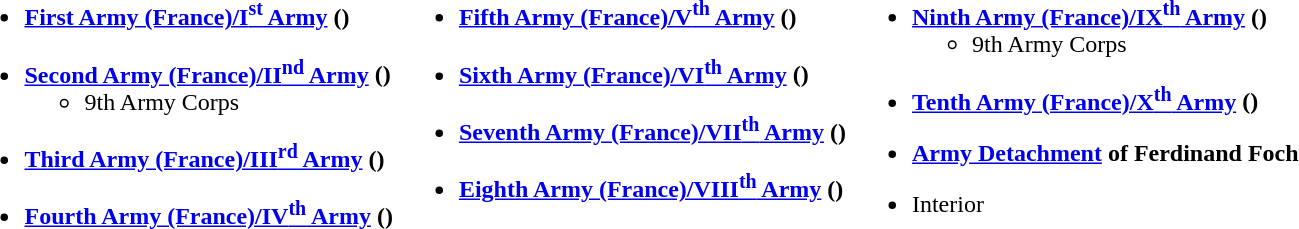<table>
<tr>
<td valign=top><br><ul><li><strong><a href='#'>First Army (France)/I<sup>st</sup> Army</a> ()</strong></li></ul><ul><li><strong><a href='#'>Second Army (France)/II<sup>nd</sup> Army</a> ()</strong><ul><li>9th Army Corps</li></ul></li></ul><ul><li><strong><a href='#'>Third Army (France)/III<sup>rd</sup> Army</a> ()</strong></li></ul><ul><li><strong><a href='#'>Fourth Army (France)/IV<sup>th</sup> Army</a> ()</strong></li></ul></td>
<td valign=top><br><ul><li><strong><a href='#'>Fifth Army (France)/V<sup>th</sup> Army</a> ()</strong></li></ul><ul><li><strong><a href='#'>Sixth Army (France)/VI<sup>th</sup> Army</a> ()</strong></li></ul><ul><li><strong><a href='#'>Seventh Army (France)/VII<sup>th</sup> Army</a> ()</strong></li></ul><ul><li><strong><a href='#'>Eighth Army (France)/VIII<sup>th</sup> Army</a> ()</strong></li></ul></td>
<td valign=top><br><ul><li><strong><a href='#'>Ninth Army (France)/IX<sup>th</sup> Army</a> ()</strong><ul><li>9th Army Corps</li></ul></li></ul><ul><li><strong><a href='#'>Tenth Army (France)/X<sup>th</sup> Army</a> ()</strong></li></ul><ul><li><strong><a href='#'>Army Detachment</a> of Ferdinand Foch</strong></li></ul><ul><li>Interior</li></ul></td>
</tr>
</table>
